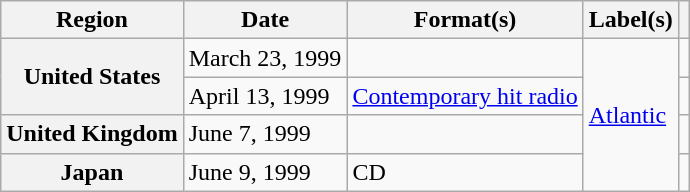<table class="wikitable plainrowheaders">
<tr>
<th scope="col">Region</th>
<th scope="col">Date</th>
<th scope="col">Format(s)</th>
<th scope="col">Label(s)</th>
<th scope="col"></th>
</tr>
<tr>
<th scope="row" rowspan="2">United States</th>
<td>March 23, 1999</td>
<td></td>
<td rowspan="4"><a href='#'>Atlantic</a></td>
<td></td>
</tr>
<tr>
<td>April 13, 1999</td>
<td><a href='#'>Contemporary hit radio</a></td>
<td></td>
</tr>
<tr>
<th scope="row">United Kingdom</th>
<td>June 7, 1999</td>
<td></td>
<td></td>
</tr>
<tr>
<th scope="row">Japan</th>
<td>June 9, 1999</td>
<td>CD</td>
<td></td>
</tr>
</table>
